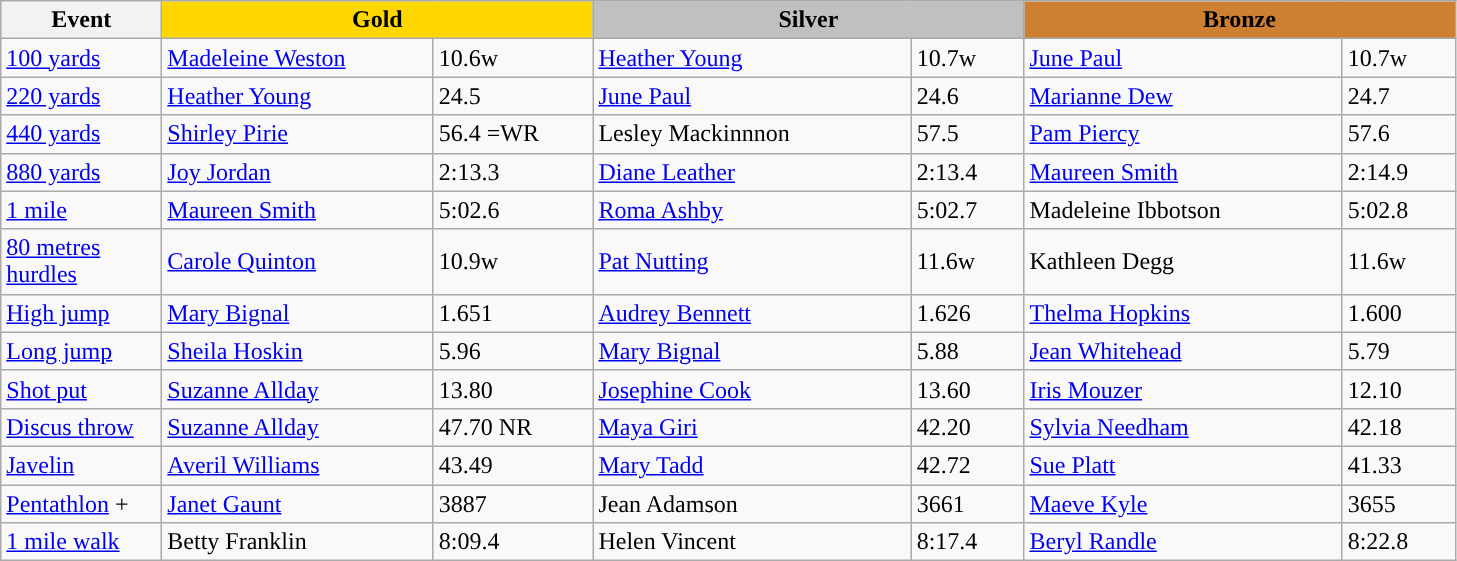<table class="wikitable" style="text-align:left">
<tr>
<th width=100>Event</th>
<th colspan="2" width="280" style="background:gold;">Gold</th>
<th colspan="2" width="280" style="background:silver;">Silver</th>
<th colspan="2" width="280" style="background:#CD7F32;">Bronze</th>
</tr>
<tr>
<td><a href='#'>100 yards</a></td>
<td><a href='#'>Madeleine Weston</a></td>
<td>10.6w</td>
<td><a href='#'>Heather Young</a></td>
<td>10.7w</td>
<td><a href='#'>June Paul</a></td>
<td>10.7w</td>
</tr>
<tr>
<td><a href='#'>220 yards</a></td>
<td><a href='#'>Heather Young</a></td>
<td>24.5</td>
<td><a href='#'>June Paul</a></td>
<td>24.6</td>
<td><a href='#'>Marianne Dew</a></td>
<td>24.7</td>
</tr>
<tr>
<td><a href='#'>440 yards</a></td>
<td><a href='#'>Shirley Pirie</a></td>
<td>56.4 =WR</td>
<td> Lesley Mackinnnon</td>
<td>57.5</td>
<td><a href='#'>Pam Piercy</a></td>
<td>57.6</td>
</tr>
<tr>
<td><a href='#'>880 yards</a></td>
<td><a href='#'>Joy Jordan</a></td>
<td>2:13.3</td>
<td><a href='#'>Diane Leather</a></td>
<td>2:13.4</td>
<td><a href='#'>Maureen Smith</a></td>
<td>2:14.9</td>
</tr>
<tr>
<td><a href='#'>1 mile</a></td>
<td><a href='#'>Maureen Smith</a></td>
<td>5:02.6</td>
<td><a href='#'>Roma Ashby</a></td>
<td>5:02.7</td>
<td>Madeleine Ibbotson</td>
<td>5:02.8</td>
</tr>
<tr>
<td><a href='#'>80 metres hurdles</a></td>
<td><a href='#'>Carole Quinton</a></td>
<td>10.9w</td>
<td><a href='#'>Pat Nutting</a></td>
<td>11.6w</td>
<td>Kathleen Degg</td>
<td>11.6w</td>
</tr>
<tr>
<td><a href='#'>High jump</a></td>
<td><a href='#'>Mary Bignal</a></td>
<td>1.651</td>
<td><a href='#'>Audrey Bennett</a></td>
<td>1.626</td>
<td><a href='#'>Thelma Hopkins</a></td>
<td>1.600</td>
</tr>
<tr>
<td><a href='#'>Long jump</a></td>
<td><a href='#'>Sheila Hoskin</a></td>
<td>5.96</td>
<td><a href='#'>Mary Bignal</a></td>
<td>5.88</td>
<td><a href='#'>Jean Whitehead</a></td>
<td>5.79</td>
</tr>
<tr>
<td><a href='#'>Shot put</a></td>
<td><a href='#'>Suzanne Allday</a></td>
<td>13.80</td>
<td><a href='#'>Josephine Cook</a></td>
<td>13.60</td>
<td><a href='#'>Iris Mouzer</a></td>
<td>12.10</td>
</tr>
<tr>
<td><a href='#'>Discus throw</a></td>
<td><a href='#'>Suzanne Allday</a></td>
<td>47.70 NR</td>
<td><a href='#'>Maya Giri</a></td>
<td>42.20</td>
<td><a href='#'>Sylvia Needham</a></td>
<td>42.18</td>
</tr>
<tr>
<td><a href='#'>Javelin</a></td>
<td><a href='#'>Averil Williams</a></td>
<td>43.49</td>
<td><a href='#'>Mary Tadd</a></td>
<td>42.72</td>
<td><a href='#'>Sue Platt</a></td>
<td>41.33</td>
</tr>
<tr>
<td><a href='#'>Pentathlon</a> +</td>
<td><a href='#'>Janet Gaunt</a></td>
<td>3887</td>
<td>Jean Adamson</td>
<td>3661</td>
<td> <a href='#'>Maeve Kyle</a></td>
<td>3655</td>
</tr>
<tr>
<td><a href='#'>1 mile walk</a></td>
<td>Betty Franklin</td>
<td>8:09.4</td>
<td>Helen Vincent</td>
<td>8:17.4</td>
<td><a href='#'>Beryl Randle</a></td>
<td>8:22.8</td>
</tr>
</table>
